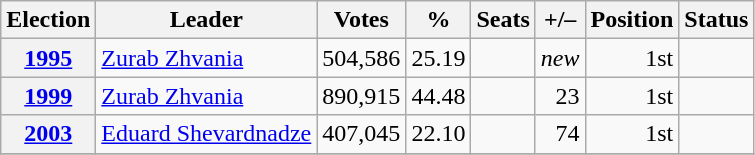<table class="wikitable" style="text-align: right;">
<tr>
<th>Election</th>
<th>Leader</th>
<th>Votes</th>
<th>%</th>
<th>Seats</th>
<th>+/–</th>
<th>Position</th>
<th>Status</th>
</tr>
<tr>
<th><a href='#'>1995</a></th>
<td align="left"><a href='#'>Zurab Zhvania</a></td>
<td>504,586</td>
<td>25.19</td>
<td></td>
<td><em>new</em></td>
<td>1st</td>
<td></td>
</tr>
<tr>
<th><a href='#'>1999</a></th>
<td align="left"><a href='#'>Zurab Zhvania</a></td>
<td>890,915</td>
<td>44.48</td>
<td></td>
<td> 23</td>
<td> 1st</td>
<td></td>
</tr>
<tr>
<th><a href='#'>2003</a></th>
<td align="left"><a href='#'>Eduard Shevardnadze</a></td>
<td>407,045</td>
<td>22.10</td>
<td></td>
<td> 74</td>
<td> 1st</td>
<td></td>
</tr>
<tr>
</tr>
</table>
